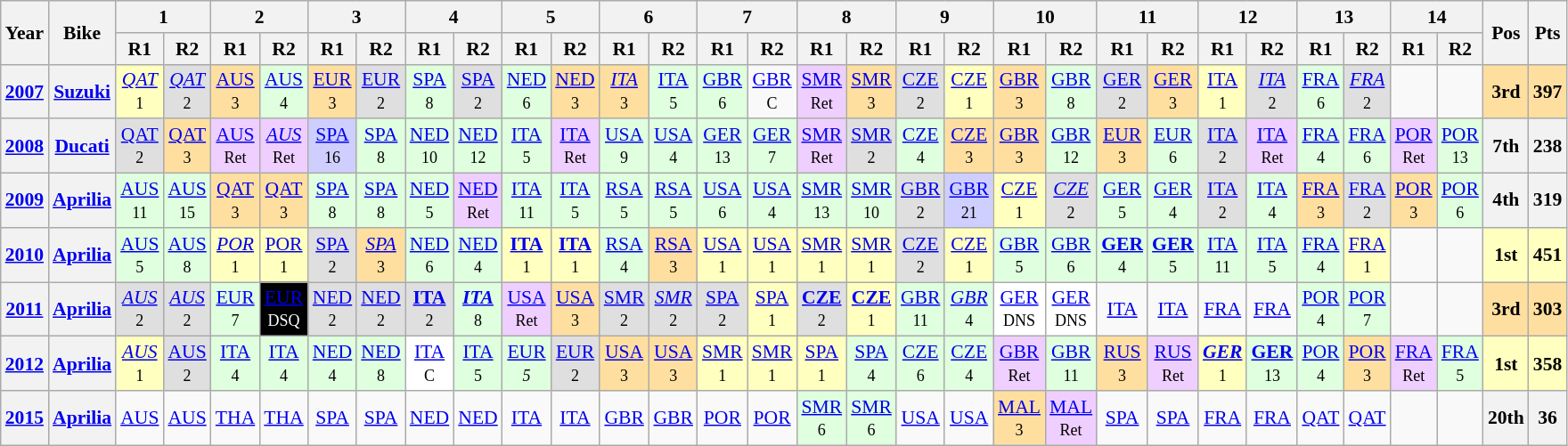<table class="wikitable" style="text-align:center; font-size:90%">
<tr>
<th valign="middle" rowspan=2>Year</th>
<th valign="middle" rowspan=2>Bike</th>
<th colspan=2>1</th>
<th colspan=2>2</th>
<th colspan=2>3</th>
<th colspan=2>4</th>
<th colspan=2>5</th>
<th colspan=2>6</th>
<th colspan=2>7</th>
<th colspan=2>8</th>
<th colspan=2>9</th>
<th colspan=2>10</th>
<th colspan=2>11</th>
<th colspan=2>12</th>
<th colspan=2>13</th>
<th colspan=2>14</th>
<th rowspan=2>Pos</th>
<th rowspan=2>Pts</th>
</tr>
<tr>
<th>R1</th>
<th>R2</th>
<th>R1</th>
<th>R2</th>
<th>R1</th>
<th>R2</th>
<th>R1</th>
<th>R2</th>
<th>R1</th>
<th>R2</th>
<th>R1</th>
<th>R2</th>
<th>R1</th>
<th>R2</th>
<th>R1</th>
<th>R2</th>
<th>R1</th>
<th>R2</th>
<th>R1</th>
<th>R2</th>
<th>R1</th>
<th>R2</th>
<th>R1</th>
<th>R2</th>
<th>R1</th>
<th>R2</th>
<th>R1</th>
<th>R2</th>
</tr>
<tr>
<th><a href='#'>2007</a></th>
<th><a href='#'>Suzuki</a></th>
<td style="background:#ffffbf;"><em><a href='#'>QAT</a></em><br><small>1</small></td>
<td style="background:#dfdfdf;"><em><a href='#'>QAT</a></em><br><small>2</small></td>
<td style="background:#ffdf9f;"><a href='#'>AUS</a><br><small>3</small></td>
<td style="background:#dfffdf;"><a href='#'>AUS</a><br><small>4</small></td>
<td style="background:#ffdf9f;"><a href='#'>EUR</a><br><small>3</small></td>
<td style="background:#dfdfdf;"><a href='#'>EUR</a><br><small>2</small></td>
<td style="background:#dfffdf;"><a href='#'>SPA</a><br><small>8</small></td>
<td style="background:#dfdfdf;"><a href='#'>SPA</a><br><small>2</small></td>
<td style="background:#dfffdf;"><a href='#'>NED</a><br><small>6</small></td>
<td style="background:#ffdf9f;"><a href='#'>NED</a><br><small>3</small></td>
<td style="background:#ffdf9f;"><em><a href='#'>ITA</a></em><br><small>3</small></td>
<td style="background:#dfffdf;"><a href='#'>ITA</a><br><small>5</small></td>
<td style="background:#dfffdf;"><a href='#'>GBR</a><br><small>6</small></td>
<td><a href='#'>GBR</a><br><small>C</small></td>
<td style="background:#efcfff;"><a href='#'>SMR</a><br><small>Ret</small></td>
<td style="background:#ffdf9f;"><a href='#'>SMR</a><br><small>3</small></td>
<td style="background:#dfdfdf;"><a href='#'>CZE</a><br><small>2</small></td>
<td style="background:#ffffbf;"><a href='#'>CZE</a><br><small>1</small></td>
<td style="background:#ffdf9f;"><a href='#'>GBR</a><br><small>3</small></td>
<td style="background:#dfffdf;"><a href='#'>GBR</a><br><small>8</small></td>
<td style="background:#dfdfdf;"><a href='#'>GER</a><br><small>2</small></td>
<td style="background:#ffdf9f;"><a href='#'>GER</a><br><small>3</small></td>
<td style="background:#ffffbf;"><a href='#'>ITA</a><br><small>1</small></td>
<td style="background:#dfdfdf;"><em><a href='#'>ITA</a></em><br><small>2</small></td>
<td style="background:#dfffdf;"><a href='#'>FRA</a><br><small>6</small></td>
<td style="background:#dfdfdf;"><em><a href='#'>FRA</a></em><br><small>2</small></td>
<td></td>
<td></td>
<td style="background:#ffdf9f;"><strong>3rd</strong></td>
<td style="background:#ffdf9f;"><strong>397</strong></td>
</tr>
<tr>
<th><a href='#'>2008</a></th>
<th><a href='#'>Ducati</a></th>
<td style="background:#dfdfdf;"><a href='#'>QAT</a><br><small>2</small></td>
<td style="background:#ffdf9f;"><a href='#'>QAT</a><br><small>3</small></td>
<td style="background:#efcfff;"><a href='#'>AUS</a><br><small>Ret</small></td>
<td style="background:#efcfff;"><em><a href='#'>AUS</a></em><br><small>Ret</small></td>
<td style="background:#cfcfff;"><a href='#'>SPA</a><br><small>16</small></td>
<td style="background:#dfffdf;"><a href='#'>SPA</a><br><small>8</small></td>
<td style="background:#dfffdf;"><a href='#'>NED</a><br><small>10</small></td>
<td style="background:#dfffdf;"><a href='#'>NED</a><br><small>12</small></td>
<td style="background:#dfffdf;"><a href='#'>ITA</a><br><small>5</small></td>
<td style="background:#efcfff;"><a href='#'>ITA</a><br><small>Ret</small></td>
<td style="background:#dfffdf;"><a href='#'>USA</a><br><small>9</small></td>
<td style="background:#dfffdf;"><a href='#'>USA</a><br><small>4</small></td>
<td style="background:#dfffdf;"><a href='#'>GER</a><br><small>13</small></td>
<td style="background:#dfffdf;"><a href='#'>GER</a><br><small>7</small></td>
<td style="background:#efcfff;"><a href='#'>SMR</a><br><small>Ret</small></td>
<td style="background:#dfdfdf;"><a href='#'>SMR</a><br><small>2</small></td>
<td style="background:#dfffdf;"><a href='#'>CZE</a><br><small>4</small></td>
<td style="background:#ffdf9f;"><a href='#'>CZE</a><br><small>3</small></td>
<td style="background:#ffdf9f;"><a href='#'>GBR</a><br><small>3</small></td>
<td style="background:#dfffdf;"><a href='#'>GBR</a><br><small>12</small></td>
<td style="background:#ffdf9f;"><a href='#'>EUR</a><br><small>3</small></td>
<td style="background:#dfffdf;"><a href='#'>EUR</a><br><small>6</small></td>
<td style="background:#dfdfdf;"><a href='#'>ITA</a><br><small>2</small></td>
<td style="background:#efcfff;"><a href='#'>ITA</a><br><small>Ret</small></td>
<td style="background:#dfffdf;"><a href='#'>FRA</a><br><small>4</small></td>
<td style="background:#dfffdf;"><a href='#'>FRA</a><br><small>6</small></td>
<td style="background:#efcfff;"><a href='#'>POR</a><br><small>Ret</small></td>
<td style="background:#dfffdf;"><a href='#'>POR</a><br><small>13</small></td>
<th>7th</th>
<th>238</th>
</tr>
<tr>
<th><a href='#'>2009</a></th>
<th><a href='#'>Aprilia</a></th>
<td style="background:#dfffdf;"><a href='#'>AUS</a><br><small>11</small></td>
<td style="background:#dfffdf;"><a href='#'>AUS</a><br><small>15</small></td>
<td style="background:#ffdf9f;"><a href='#'>QAT</a><br><small>3</small></td>
<td style="background:#ffdf9f;"><a href='#'>QAT</a><br><small>3</small></td>
<td style="background:#dfffdf;"><a href='#'>SPA</a><br><small>8</small></td>
<td style="background:#dfffdf;"><a href='#'>SPA</a><br><small>8</small></td>
<td style="background:#dfffdf;"><a href='#'>NED</a><br><small>5</small></td>
<td style="background:#efcfff;"><a href='#'>NED</a><br><small>Ret</small></td>
<td style="background:#dfffdf;"><a href='#'>ITA</a><br><small>11</small></td>
<td style="background:#dfffdf;"><a href='#'>ITA</a><br><small>5</small></td>
<td style="background:#dfffdf;"><a href='#'>RSA</a><br><small>5</small></td>
<td style="background:#dfffdf;"><a href='#'>RSA</a><br><small>5</small></td>
<td style="background:#dfffdf;"><a href='#'>USA</a><br><small>6</small></td>
<td style="background:#dfffdf;"><a href='#'>USA</a><br><small>4</small></td>
<td style="background:#dfffdf;"><a href='#'>SMR</a><br><small>13</small></td>
<td style="background:#dfffdf;"><a href='#'>SMR</a><br><small>10</small></td>
<td style="background:#dfdfdf;"><a href='#'>GBR</a><br><small>2</small></td>
<td style="background:#cfcfff;"><a href='#'>GBR</a><br><small>21</small></td>
<td style="background:#ffffbf;"><a href='#'>CZE</a><br><small>1</small></td>
<td style="background:#dfdfdf;"><em><a href='#'>CZE</a></em><br><small>2</small></td>
<td style="background:#dfffdf;"><a href='#'>GER</a><br><small>5</small></td>
<td style="background:#dfffdf;"><a href='#'>GER</a><br><small>4</small></td>
<td style="background:#dfdfdf;"><a href='#'>ITA</a><br><small>2</small></td>
<td style="background:#dfffdf;"><a href='#'>ITA</a><br><small>4</small></td>
<td style="background:#ffdf9f;"><a href='#'>FRA</a><br><small>3</small></td>
<td style="background:#dfdfdf;"><a href='#'>FRA</a><br><small>2</small></td>
<td style="background:#ffdf9f;"><a href='#'>POR</a><br><small>3</small></td>
<td style="background:#dfffdf;"><a href='#'>POR</a><br><small>6</small></td>
<th>4th</th>
<th>319</th>
</tr>
<tr>
<th><a href='#'>2010</a></th>
<th><a href='#'>Aprilia</a></th>
<td style="background:#dfffdf;"><a href='#'>AUS</a><br><small>5</small></td>
<td style="background:#dfffdf;"><a href='#'>AUS</a><br><small>8</small></td>
<td style="background:#ffffbf;"><em><a href='#'>POR</a></em><br><small>1</small></td>
<td style="background:#ffffbf;"><a href='#'>POR</a><br><small>1</small></td>
<td style="background:#dfdfdf;"><a href='#'>SPA</a><br><small>2</small></td>
<td style="background:#ffdf9f;"><em><a href='#'>SPA</a></em><br><small>3</small></td>
<td style="background:#dfffdf;"><a href='#'>NED</a><br><small>6</small></td>
<td style="background:#dfffdf;"><a href='#'>NED</a><br><small>4</small></td>
<td style="background:#ffffbf;"><strong><a href='#'>ITA</a></strong><br><small>1</small></td>
<td style="background:#ffffbf;"><strong><a href='#'>ITA</a></strong> <br><small>1</small></td>
<td style="background:#dfffdf;"><a href='#'>RSA</a><br><small>4</small></td>
<td style="background:#ffdf9f;"><a href='#'>RSA</a><br><small>3</small></td>
<td style="background:#ffffbf;"><a href='#'>USA</a><br><small>1</small></td>
<td style="background:#ffffbf;"><a href='#'>USA</a><br><small>1</small></td>
<td style="background:#ffffbf;"><a href='#'>SMR</a><br><small>1</small></td>
<td style="background:#ffffbf;"><a href='#'>SMR</a><br><small>1</small></td>
<td style="background:#dfdfdf;"><a href='#'>CZE</a><br><small>2</small></td>
<td style="background:#ffffbf;"><a href='#'>CZE</a><br><small>1</small></td>
<td style="background:#dfffdf;"><a href='#'>GBR</a><br><small>5</small></td>
<td style="background:#dfffdf;"><a href='#'>GBR</a><br><small>6</small></td>
<td style="background:#dfffdf;"><strong><a href='#'>GER</a></strong><br><small>4</small></td>
<td style="background:#dfffdf;"><strong><a href='#'>GER</a></strong><br><small>5</small></td>
<td style="background:#dfffdf;"><a href='#'>ITA</a><br><small>11</small></td>
<td style="background:#dfffdf;"><a href='#'>ITA</a><br><small>5</small></td>
<td style="background:#dfffdf;"><a href='#'>FRA</a><br><small>4</small></td>
<td style="background:#ffffbf;"><a href='#'>FRA</a><br><small>1</small></td>
<td></td>
<td></td>
<td style="background:#ffffbf;"><strong>1st</strong></td>
<td style="background:#ffffbf;"><strong>451</strong></td>
</tr>
<tr>
<th><a href='#'>2011</a></th>
<th><a href='#'>Aprilia</a></th>
<td style="background:#dfdfdf;"><em><a href='#'>AUS</a></em><br><small>2</small></td>
<td style="background:#dfdfdf;"><em><a href='#'>AUS</a></em><br><small>2</small></td>
<td style="background:#dfffdf;"><a href='#'>EUR</a><br><small>7</small></td>
<td style="background:#000000; color:white;"><a href='#'><span>EUR</span></a><br><small>DSQ</small></td>
<td style="background:#dfdfdf;"><a href='#'>NED</a><br><small>2</small></td>
<td style="background:#dfdfdf;"><a href='#'>NED</a><br><small>2</small></td>
<td style="background:#dfdfdf;"><strong><a href='#'>ITA</a></strong><br><small>2</small></td>
<td style="background:#dfffdf;"><strong><em><a href='#'>ITA</a></em></strong><br><small>8</small></td>
<td style="background:#efcfff;"><a href='#'>USA</a><br><small>Ret</small></td>
<td style="background:#ffdf9f;"><a href='#'>USA</a><br><small>3</small></td>
<td style="background:#dfdfdf;"><a href='#'>SMR</a><br><small>2</small></td>
<td style="background:#dfdfdf;"><em><a href='#'>SMR</a></em><br><small>2</small></td>
<td style="background:#dfdfdf;"><a href='#'>SPA</a><br><small>2</small></td>
<td style="background:#ffffbf;"><a href='#'>SPA</a><br><small>1</small></td>
<td style="background:#dfdfdf;"><strong><a href='#'>CZE</a></strong><br><small>2</small></td>
<td style="background:#ffffbf;"><strong><a href='#'>CZE</a></strong><br><small>1</small></td>
<td style="background:#dfffdf;"><a href='#'>GBR</a><br><small>11</small></td>
<td style="background:#dfffdf;"><em><a href='#'>GBR</a></em><br><small>4</small></td>
<td style="background:#ffffff;"><a href='#'>GER</a><br><small>DNS</small></td>
<td style="background:#ffffff;"><a href='#'>GER</a><br><small>DNS</small></td>
<td><a href='#'>ITA</a></td>
<td><a href='#'>ITA</a></td>
<td><a href='#'>FRA</a></td>
<td><a href='#'>FRA</a></td>
<td style="background:#dfffdf;"><a href='#'>POR</a><br><small>4</small></td>
<td style="background:#dfffdf;"><a href='#'>POR</a><br><small>7</small></td>
<td></td>
<td></td>
<td style="background:#ffdf9f;"><strong>3rd</strong></td>
<td style="background:#ffdf9f;"><strong>303</strong></td>
</tr>
<tr>
<th><a href='#'>2012</a></th>
<th><a href='#'>Aprilia</a></th>
<td style="background:#ffffbf;"><em><a href='#'>AUS</a></em><br><small>1</small></td>
<td style="background:#dfdfdf;"><a href='#'>AUS</a><br><small>2</small></td>
<td style="background:#dfffdf;"><a href='#'>ITA</a><br><small>4</small></td>
<td style="background:#dfffdf;"><a href='#'>ITA</a><br><small>4</small></td>
<td style="background:#dfffdf;"><a href='#'>NED</a><br><small>4</small></td>
<td style="background:#dfffdf;"><a href='#'>NED</a><br><small>8</small></td>
<td style="background:#ffffff;"><a href='#'>ITA</a><br><small>C</small></td>
<td style="background:#dfffdf;"><a href='#'>ITA</a><br><small>5</small></td>
<td style="background:#dfffdf;"><a href='#'>EUR</a><br><small><em>5</em></small></td>
<td style="background:#dfdfdf;"><a href='#'>EUR</a><br><small>2</small></td>
<td style="background:#ffdf9f;"><a href='#'>USA</a><br><small>3</small></td>
<td style="background:#ffdf9f;"><a href='#'>USA</a><br><small>3</small></td>
<td style="background:#ffffbf;"><a href='#'>SMR</a><br><small>1</small></td>
<td style="background:#ffffbf;"><a href='#'>SMR</a><br><small>1</small></td>
<td style="background:#ffffbf;"><a href='#'>SPA</a><br><small>1</small></td>
<td style="background:#dfffdf;"><a href='#'>SPA</a><br><small>4</small></td>
<td style="background:#dfffdf;"><a href='#'>CZE</a><br><small>6</small></td>
<td style="background:#dfffdf;"><a href='#'>CZE</a><br><small>4</small></td>
<td style="background:#efcfff;"><a href='#'>GBR</a><br><small>Ret</small></td>
<td style="background:#dfffdf;"><a href='#'>GBR</a><br><small>11</small></td>
<td style="background:#ffdf9f;"><a href='#'>RUS</a><br><small>3</small></td>
<td style="background:#efcfff;"><a href='#'>RUS</a><br><small>Ret</small></td>
<td style="background:#ffffbf;"><strong><em> <a href='#'>GER</a></em></strong><br><small>1</small></td>
<td style="background:#dfffdf;"><strong><a href='#'>GER</a></strong><br><small>13</small></td>
<td style="background:#dfffdf;"><a href='#'>POR</a><br><small>4</small></td>
<td style="background:#ffdf9f;"><a href='#'>POR</a><br><small>3</small></td>
<td style="background:#efcfff;"><a href='#'>FRA</a><br><small>Ret</small></td>
<td style="background:#dfffdf;"><a href='#'>FRA</a><br><small>5</small></td>
<td style="background:#ffffbf;"><strong>1st</strong></td>
<td style="background:#ffffbf;"><strong>358</strong></td>
</tr>
<tr>
<th><a href='#'>2015</a></th>
<th><a href='#'>Aprilia</a></th>
<td><a href='#'>AUS</a></td>
<td><a href='#'>AUS</a></td>
<td><a href='#'>THA</a></td>
<td><a href='#'>THA</a></td>
<td><a href='#'>SPA</a></td>
<td><a href='#'>SPA</a></td>
<td><a href='#'>NED</a></td>
<td><a href='#'>NED</a></td>
<td><a href='#'>ITA</a></td>
<td><a href='#'>ITA</a></td>
<td><a href='#'>GBR</a></td>
<td><a href='#'>GBR</a></td>
<td><a href='#'>POR</a></td>
<td><a href='#'>POR</a></td>
<td style="background:#dfffdf;"><a href='#'>SMR</a><br><small>6</small></td>
<td style="background:#dfffdf;"><a href='#'>SMR</a><br><small>6</small></td>
<td><a href='#'>USA</a></td>
<td><a href='#'>USA</a></td>
<td style="background:#ffdf9f;"><a href='#'>MAL</a><br><small>3</small></td>
<td style="background:#efcfff;"><a href='#'>MAL</a><br><small>Ret</small></td>
<td><a href='#'>SPA</a></td>
<td><a href='#'>SPA</a></td>
<td><a href='#'>FRA</a></td>
<td><a href='#'>FRA</a></td>
<td><a href='#'>QAT</a></td>
<td><a href='#'>QAT</a></td>
<td></td>
<td></td>
<th>20th</th>
<th>36</th>
</tr>
</table>
